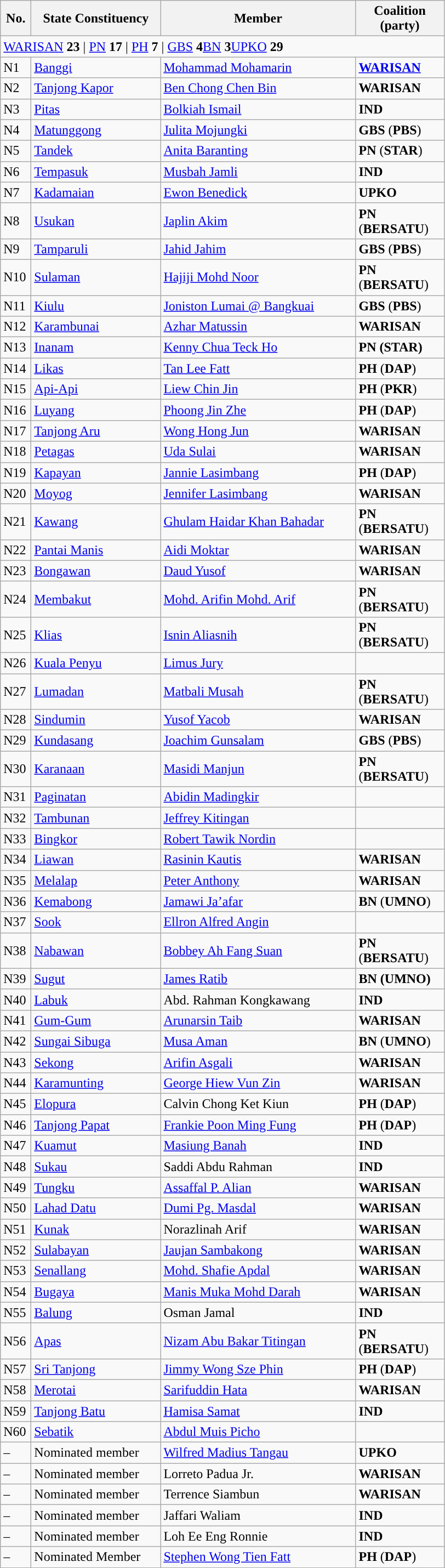<table class="wikitable sortable">
<tr>
<th style="width:30px;">No.</th>
<th style="width:150px;">State Constituency</th>
<th style="width:230px;">Member</th>
<th style="width:100px;">Coalition (party)</th>
</tr>
<tr>
<td colspan="4"><a href='#'>WARISAN</a> <strong>23</strong> | <a href='#'>PN</a> <strong>17</strong> | <a href='#'>PH</a> <strong>7</strong> | <a href='#'>GBS</a> <strong>4</strong><a href='#'>BN</a> <strong>3</strong><a href='#'>UPKO</a> <strong>2</strong><strong>9</strong></td>
</tr>
<tr>
<td>N1</td>
<td><a href='#'>Banggi</a></td>
<td><a href='#'>Mohammad Mohamarin</a><br></td>
<td style="background:"><strong><a href='#'>WARISAN</a></strong></td>
</tr>
<tr>
<td>N2</td>
<td><a href='#'>Tanjong Kapor</a></td>
<td><a href='#'>Ben Chong Chen Bin</a><br></td>
<td style="background:"><strong>WARISAN</strong></td>
</tr>
<tr>
<td>N3</td>
<td><a href='#'>Pitas</a></td>
<td><a href='#'>Bolkiah Ismail</a></td>
<td style="background:"><strong>IND</strong></td>
</tr>
<tr>
<td>N4</td>
<td><a href='#'>Matunggong</a></td>
<td><a href='#'>Julita Mojungki</a></td>
<td style="background:"><strong>GBS</strong> (<strong>PBS</strong>)</td>
</tr>
<tr>
<td>N5</td>
<td><a href='#'>Tandek</a></td>
<td><a href='#'>Anita Baranting</a></td>
<td style="background:"><strong>PN</strong> (<strong>STAR</strong>)</td>
</tr>
<tr>
<td>N6</td>
<td><a href='#'>Tempasuk</a></td>
<td><a href='#'>Musbah Jamli</a></td>
<td style="background:"><strong>IND</strong></td>
</tr>
<tr>
<td>N7</td>
<td><a href='#'>Kadamaian</a></td>
<td><a href='#'>Ewon Benedick</a></td>
<td style="background:"><strong>UPKO</strong></td>
</tr>
<tr>
<td>N8</td>
<td><a href='#'>Usukan</a></td>
<td><a href='#'>Japlin Akim</a></td>
<td style="background:"><strong>PN</strong> (<strong>BERSATU</strong>)</td>
</tr>
<tr>
<td>N9</td>
<td><a href='#'>Tamparuli</a></td>
<td><a href='#'>Jahid Jahim</a></td>
<td style="background:"><strong>GBS</strong> (<strong>PBS</strong>)</td>
</tr>
<tr>
<td>N10</td>
<td><a href='#'>Sulaman</a></td>
<td><a href='#'>Hajiji Mohd Noor</a></td>
<td style="background:"><strong>PN</strong> (<strong>BERSATU</strong>)</td>
</tr>
<tr>
<td>N11</td>
<td><a href='#'>Kiulu</a></td>
<td><a href='#'>Joniston Lumai @ Bangkuai</a></td>
<td style="background:"><strong>GBS</strong> (<strong>PBS</strong>)</td>
</tr>
<tr>
<td>N12</td>
<td><a href='#'>Karambunai</a></td>
<td><a href='#'>Azhar Matussin</a></td>
<td style="background:"><strong>WARISAN</strong></td>
</tr>
<tr>
<td>N13</td>
<td><a href='#'>Inanam</a></td>
<td><a href='#'>Kenny Chua Teck Ho</a></td>
<td style="background:"><strong>PN (STAR)</strong></td>
</tr>
<tr>
<td>N14</td>
<td><a href='#'>Likas</a></td>
<td><a href='#'>Tan Lee Fatt</a></td>
<td style="background:"><strong>PH</strong> (<strong>DAP</strong>)</td>
</tr>
<tr>
<td>N15</td>
<td><a href='#'>Api-Api</a></td>
<td><a href='#'>Liew Chin Jin</a></td>
<td style="background:"><strong>PH</strong> (<strong>PKR</strong>)</td>
</tr>
<tr>
<td>N16</td>
<td><a href='#'>Luyang</a></td>
<td><a href='#'>Phoong Jin Zhe</a></td>
<td style="background:"><strong>PH</strong> (<strong>DAP</strong>)</td>
</tr>
<tr>
<td>N17</td>
<td><a href='#'>Tanjong Aru</a></td>
<td><a href='#'>Wong Hong Jun</a></td>
<td style="background:"><strong>WARISAN</strong></td>
</tr>
<tr>
<td>N18</td>
<td><a href='#'>Petagas</a></td>
<td><a href='#'>Uda Sulai</a></td>
<td style="background:"><strong>WARISAN</strong></td>
</tr>
<tr>
<td>N19</td>
<td><a href='#'>Kapayan</a></td>
<td><a href='#'>Jannie Lasimbang</a></td>
<td style="background:"><strong>PH</strong> (<strong>DAP</strong>)</td>
</tr>
<tr>
<td>N20</td>
<td><a href='#'>Moyog</a></td>
<td><a href='#'>Jennifer Lasimbang</a></td>
<td style="background:"><strong>WARISAN</strong></td>
</tr>
<tr>
<td>N21</td>
<td><a href='#'>Kawang</a></td>
<td><a href='#'>Ghulam Haidar Khan Bahadar</a></td>
<td style="background:"><strong>PN</strong> (<strong>BERSATU</strong>)</td>
</tr>
<tr>
<td>N22</td>
<td><a href='#'>Pantai Manis</a></td>
<td><a href='#'>Aidi Moktar</a></td>
<td style="background:"><strong>WARISAN</strong></td>
</tr>
<tr>
<td>N23</td>
<td><a href='#'>Bongawan</a></td>
<td><a href='#'>Daud Yusof</a></td>
<td style="background:"><strong>WARISAN</strong></td>
</tr>
<tr>
<td>N24</td>
<td><a href='#'>Membakut</a></td>
<td><a href='#'>Mohd. Arifin Mohd. Arif</a></td>
<td style="background:"><strong>PN</strong> (<strong>BERSATU</strong>)</td>
</tr>
<tr>
<td>N25</td>
<td><a href='#'>Klias</a></td>
<td><a href='#'>Isnin Aliasnih</a></td>
<td style="background:"><strong>PN</strong> (<strong>BERSATU</strong>)</td>
</tr>
<tr>
<td>N26</td>
<td><a href='#'>Kuala Penyu</a></td>
<td><a href='#'>Limus Jury</a></td>
<td style="background:"></td>
</tr>
<tr>
<td>N27</td>
<td><a href='#'>Lumadan</a></td>
<td><a href='#'>Matbali Musah</a></td>
<td style="background:"><strong>PN</strong> (<strong>BERSATU</strong>)</td>
</tr>
<tr>
<td>N28</td>
<td><a href='#'>Sindumin</a></td>
<td><a href='#'>Yusof Yacob</a></td>
<td style="background:"><strong>WARISAN</strong></td>
</tr>
<tr>
<td>N29</td>
<td><a href='#'>Kundasang</a></td>
<td><a href='#'>Joachim Gunsalam</a></td>
<td style="background:"><strong>GBS</strong> (<strong>PBS</strong>)</td>
</tr>
<tr>
<td>N30</td>
<td><a href='#'>Karanaan</a></td>
<td><a href='#'>Masidi Manjun</a></td>
<td style="background:"><strong>PN</strong> (<strong>BERSATU</strong>)</td>
</tr>
<tr>
<td>N31</td>
<td><a href='#'>Paginatan</a></td>
<td><a href='#'>Abidin Madingkir</a></td>
<td style="background:"></td>
</tr>
<tr>
<td>N32</td>
<td><a href='#'>Tambunan</a></td>
<td><a href='#'>Jeffrey Kitingan</a></td>
<td style="background:"></td>
</tr>
<tr>
<td>N33</td>
<td><a href='#'>Bingkor</a></td>
<td><a href='#'>Robert Tawik Nordin</a></td>
<td style="background:"></td>
</tr>
<tr>
<td>N34</td>
<td><a href='#'>Liawan</a></td>
<td><a href='#'>Rasinin Kautis</a></td>
<td style="background:"><strong>WARISAN</strong></td>
</tr>
<tr>
<td>N35</td>
<td><a href='#'>Melalap</a></td>
<td><a href='#'>Peter Anthony</a></td>
<td style="background:"><strong>WARISAN</strong></td>
</tr>
<tr>
<td>N36</td>
<td><a href='#'>Kemabong</a></td>
<td><a href='#'>Jamawi Ja’afar</a></td>
<td style="background:"><strong>BN</strong> (<strong>UMNO</strong>)</td>
</tr>
<tr>
<td>N37</td>
<td><a href='#'>Sook</a></td>
<td><a href='#'>Ellron Alfred Angin</a></td>
<td style="background:"></td>
</tr>
<tr>
<td>N38</td>
<td><a href='#'>Nabawan</a></td>
<td><a href='#'>Bobbey Ah Fang Suan</a></td>
<td style="background:"><strong>PN</strong> (<strong>BERSATU</strong>)</td>
</tr>
<tr>
<td>N39</td>
<td><a href='#'>Sugut</a></td>
<td><a href='#'>James Ratib</a></td>
<td style="background:"><strong>BN (UMNO)</strong></td>
</tr>
<tr>
<td>N40</td>
<td><a href='#'>Labuk</a></td>
<td>Abd. Rahman Kongkawang</td>
<td style="background:"><strong>IND</strong></td>
</tr>
<tr>
<td>N41</td>
<td><a href='#'>Gum-Gum</a></td>
<td><a href='#'>Arunarsin Taib</a></td>
<td style="background:"><strong>WARISAN</strong></td>
</tr>
<tr>
<td>N42</td>
<td><a href='#'>Sungai Sibuga</a></td>
<td><a href='#'>Musa Aman</a></td>
<td style="background:"><strong>BN</strong> (<strong>UMNO</strong>)</td>
</tr>
<tr>
<td>N43</td>
<td><a href='#'>Sekong</a></td>
<td><a href='#'>Arifin Asgali</a></td>
<td style="background:"><strong>WARISAN</strong></td>
</tr>
<tr>
<td>N44</td>
<td><a href='#'>Karamunting</a></td>
<td><a href='#'>George Hiew Vun Zin</a></td>
<td style="background:"><strong>WARISAN</strong></td>
</tr>
<tr>
<td>N45</td>
<td><a href='#'>Elopura</a></td>
<td>Calvin Chong Ket Kiun</td>
<td style="background:"><strong>PH</strong> (<strong>DAP</strong>)</td>
</tr>
<tr>
<td>N46</td>
<td><a href='#'>Tanjong Papat</a></td>
<td><a href='#'>Frankie Poon Ming Fung</a></td>
<td style="background:"><strong>PH</strong> (<strong>DAP</strong>)</td>
</tr>
<tr>
<td>N47</td>
<td><a href='#'>Kuamut</a></td>
<td><a href='#'>Masiung Banah</a></td>
<td style="background:"><strong>IND</strong></td>
</tr>
<tr>
<td>N48</td>
<td><a href='#'>Sukau</a></td>
<td>Saddi Abdu Rahman</td>
<td style="background:"><strong>IND</strong></td>
</tr>
<tr>
<td>N49</td>
<td><a href='#'>Tungku</a></td>
<td><a href='#'>Assaffal P. Alian</a></td>
<td style="background:"><strong>WARISAN</strong></td>
</tr>
<tr>
<td>N50</td>
<td><a href='#'>Lahad Datu</a></td>
<td><a href='#'>Dumi Pg. Masdal</a></td>
<td style="background:"><strong>WARISAN</strong></td>
</tr>
<tr>
<td>N51</td>
<td><a href='#'>Kunak</a></td>
<td>Norazlinah Arif</td>
<td style="background:"><strong>WARISAN</strong></td>
</tr>
<tr>
<td>N52</td>
<td><a href='#'>Sulabayan</a></td>
<td><a href='#'>Jaujan Sambakong</a></td>
<td style="background:"><strong>WARISAN</strong></td>
</tr>
<tr>
<td>N53</td>
<td><a href='#'>Senallang</a></td>
<td><a href='#'>Mohd. Shafie Apdal</a></td>
<td style="background:"><strong>WARISAN</strong></td>
</tr>
<tr>
<td>N54</td>
<td><a href='#'>Bugaya</a></td>
<td><a href='#'>Manis Muka Mohd Darah</a></td>
<td style="background:"><strong>WARISAN</strong></td>
</tr>
<tr>
<td>N55</td>
<td><a href='#'>Balung</a></td>
<td>Osman Jamal</td>
<td style="background:"><strong>IND</strong></td>
</tr>
<tr>
<td>N56</td>
<td><a href='#'>Apas</a></td>
<td><a href='#'>Nizam Abu Bakar Titingan</a></td>
<td style="background:"><strong>PN</strong> (<strong>BERSATU</strong>)</td>
</tr>
<tr>
<td>N57</td>
<td><a href='#'>Sri Tanjong</a></td>
<td><a href='#'>Jimmy Wong Sze Phin</a></td>
<td style="background:"><strong>PH</strong> (<strong>DAP</strong>)</td>
</tr>
<tr>
<td>N58</td>
<td><a href='#'>Merotai</a></td>
<td><a href='#'>Sarifuddin Hata</a></td>
<td style="background:"><strong>WARISAN</strong></td>
</tr>
<tr>
<td>N59</td>
<td><a href='#'>Tanjong Batu</a></td>
<td><a href='#'>Hamisa Samat</a></td>
<td style="background:"><strong>IND</strong></td>
</tr>
<tr>
<td>N60</td>
<td><a href='#'>Sebatik</a></td>
<td><a href='#'>Abdul Muis Picho</a></td>
<td style="background:"></td>
</tr>
<tr>
<td>–</td>
<td>Nominated member</td>
<td><a href='#'>Wilfred Madius Tangau</a></td>
<td style="background:"><strong>UPKO</strong></td>
</tr>
<tr>
<td>–</td>
<td>Nominated member</td>
<td>Lorreto Padua Jr.</td>
<td style="background:"><strong>WARISAN</strong></td>
</tr>
<tr>
<td>–</td>
<td>Nominated member</td>
<td>Terrence Siambun</td>
<td style="background:"><strong>WARISAN</strong></td>
</tr>
<tr>
<td>–</td>
<td>Nominated member</td>
<td>Jaffari Waliam</td>
<td style="background:"><strong>IND</strong></td>
</tr>
<tr>
<td>–</td>
<td>Nominated member</td>
<td>Loh Ee Eng Ronnie</td>
<td style="background:"><strong>IND</strong></td>
</tr>
<tr>
<td>–</td>
<td>Nominated Member</td>
<td><a href='#'>Stephen Wong Tien Fatt</a> </td>
<td style="background:"><strong>PH</strong> (<strong>DAP</strong>)</td>
</tr>
</table>
